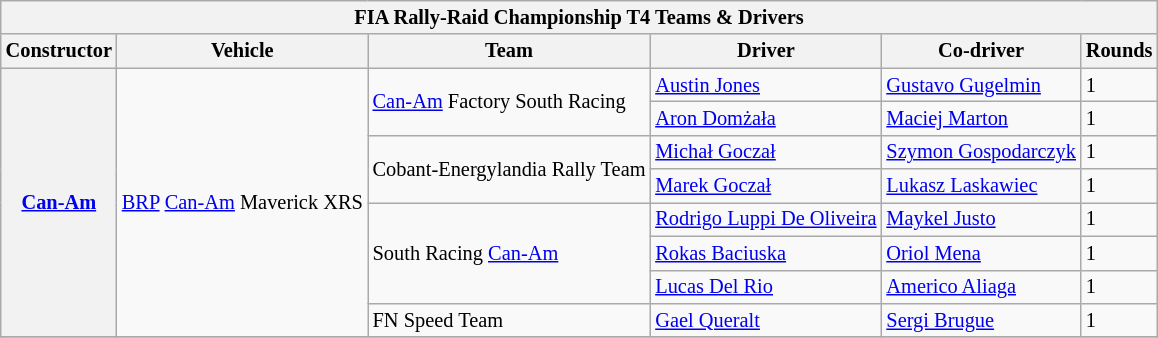<table class="wikitable" style="font-size: 85%;">
<tr>
<th colspan=6><strong>FIA Rally-Raid Championship T4 Teams & Drivers</strong></th>
</tr>
<tr>
<th>Constructor</th>
<th>Vehicle</th>
<th>Team</th>
<th>Driver</th>
<th>Co-driver</th>
<th>Rounds</th>
</tr>
<tr>
<th rowspan=8><a href='#'>Can-Am</a></th>
<td rowspan=8><a href='#'>BRP</a> <a href='#'>Can-Am</a> Maverick XRS</td>
<td rowspan=2><a href='#'>Can-Am</a> Factory South Racing</td>
<td> <a href='#'>Austin Jones</a></td>
<td> <a href='#'>Gustavo Gugelmin</a></td>
<td>1</td>
</tr>
<tr>
<td> <a href='#'>Aron Domżała</a></td>
<td> <a href='#'>Maciej Marton</a></td>
<td>1</td>
</tr>
<tr>
<td rowspan=2>Cobant-Energylandia Rally Team</td>
<td> <a href='#'>Michał Goczał</a></td>
<td> <a href='#'>Szymon Gospodarczyk</a></td>
<td>1</td>
</tr>
<tr>
<td> <a href='#'>Marek Goczał</a></td>
<td> <a href='#'>Lukasz Laskawiec</a></td>
<td>1</td>
</tr>
<tr>
<td rowspan=3>South Racing <a href='#'>Can-Am</a></td>
<td> <a href='#'>Rodrigo Luppi De Oliveira</a></td>
<td> <a href='#'>Maykel Justo</a></td>
<td>1</td>
</tr>
<tr>
<td> <a href='#'>Rokas Baciuska</a></td>
<td> <a href='#'>Oriol Mena</a></td>
<td>1</td>
</tr>
<tr>
<td> <a href='#'>Lucas Del Rio</a></td>
<td> <a href='#'>Americo Aliaga</a></td>
<td>1</td>
</tr>
<tr>
<td>FN Speed Team</td>
<td> <a href='#'>Gael Queralt</a></td>
<td> <a href='#'>Sergi Brugue</a></td>
<td>1</td>
</tr>
<tr>
</tr>
</table>
